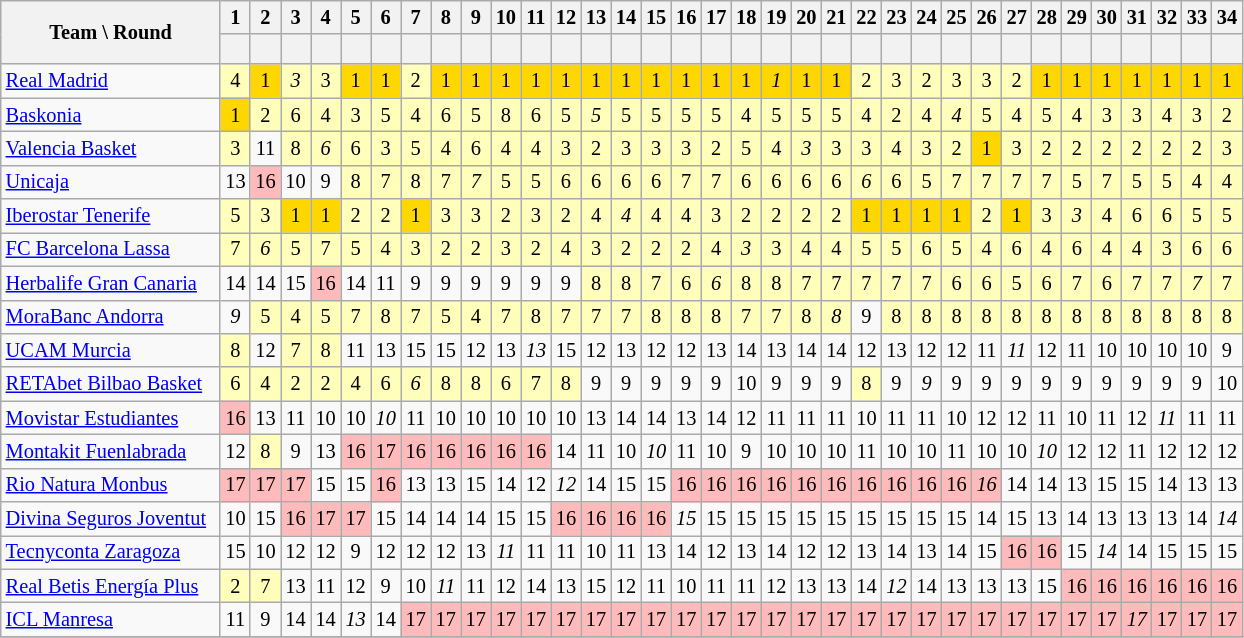<table class="wikitable sortable" style="font-size: 85%; text-align:center;">
<tr>
<th rowspan="2" style="width:140px;">Team \ Round</th>
<th>1</th>
<th>2</th>
<th>3</th>
<th>4</th>
<th>5</th>
<th>6</th>
<th>7</th>
<th>8</th>
<th>9</th>
<th>10</th>
<th>11</th>
<th>12</th>
<th>13</th>
<th>14</th>
<th>15</th>
<th>16</th>
<th>17</th>
<th>18</th>
<th>19</th>
<th>20</th>
<th>21</th>
<th>22</th>
<th>23</th>
<th>24</th>
<th>25</th>
<th>26</th>
<th>27</th>
<th>28</th>
<th>29</th>
<th>30</th>
<th>31</th>
<th>32</th>
<th>33</th>
<th>34</th>
</tr>
<tr style="text-align:center; height:20px;">
<th scope=row></th>
<th></th>
<th></th>
<th></th>
<th></th>
<th></th>
<th></th>
<th></th>
<th></th>
<th></th>
<th></th>
<th></th>
<th></th>
<th></th>
<th></th>
<th></th>
<th></th>
<th></th>
<th></th>
<th></th>
<th></th>
<th></th>
<th></th>
<th></th>
<th></th>
<th></th>
<th></th>
<th></th>
<th></th>
<th></th>
<th></th>
<th></th>
<th></th>
<th></th>
</tr>
<tr>
<td align=left><a href='#'>Real Madrid</a></td>
<td bgcolor=#FFFFBB>4</td>
<td bgcolor=gold>1</td>
<td bgcolor=#FFFFBB><em>3</em></td>
<td bgcolor=#FFFFBB>3</td>
<td bgcolor=gold>1</td>
<td bgcolor=gold>1</td>
<td bgcolor=#FFFFBB>2</td>
<td bgcolor=gold>1</td>
<td bgcolor=gold>1</td>
<td bgcolor=gold>1</td>
<td bgcolor=gold>1</td>
<td bgcolor=gold>1</td>
<td bgcolor=gold>1</td>
<td bgcolor=gold>1</td>
<td bgcolor=gold>1</td>
<td bgcolor=gold>1</td>
<td bgcolor=gold>1</td>
<td bgcolor=gold>1</td>
<td bgcolor=gold><em>1</em></td>
<td bgcolor=gold>1</td>
<td bgcolor=gold>1</td>
<td bgcolor=#FFFFBB>2</td>
<td bgcolor=#FFFFBB>3</td>
<td bgcolor=#FFFFBB>2</td>
<td bgcolor=#FFFFBB>3</td>
<td bgcolor=#FFFFBB>3</td>
<td bgcolor=#FFFFBB>2</td>
<td bgcolor=gold>1</td>
<td bgcolor=gold>1</td>
<td bgcolor=gold>1</td>
<td bgcolor=gold>1</td>
<td bgcolor=gold>1</td>
<td bgcolor=gold>1</td>
<td bgcolor=gold>1</td>
</tr>
<tr>
<td align=left><a href='#'>Baskonia</a></td>
<td bgcolor=gold>1</td>
<td bgcolor=#FFFFBB>2</td>
<td bgcolor=#FFFFBB>6</td>
<td bgcolor=#FFFFBB>4</td>
<td bgcolor=#FFFFBB>3</td>
<td bgcolor=#FFFFBB>5</td>
<td bgcolor=#FFFFBB>4</td>
<td bgcolor=#FFFFBB>6</td>
<td bgcolor=#FFFFBB>5</td>
<td bgcolor=#FFFFBB>8</td>
<td bgcolor=#FFFFBB>6</td>
<td bgcolor=#FFFFBB>5</td>
<td bgcolor=#FFFFBB><em>5</em></td>
<td bgcolor=#FFFFBB>5</td>
<td bgcolor=#FFFFBB>5</td>
<td bgcolor=#FFFFBB>5</td>
<td bgcolor=#FFFFBB>5</td>
<td bgcolor=#FFFFBB>4</td>
<td bgcolor=#FFFFBB>5</td>
<td bgcolor=#FFFFBB>5</td>
<td bgcolor=#FFFFBB>5</td>
<td bgcolor=#FFFFBB>4</td>
<td bgcolor=#FFFFBB>2</td>
<td bgcolor=#FFFFBB>4</td>
<td bgcolor=#FFFFBB><em>4</em></td>
<td bgcolor=#FFFFBB>5</td>
<td bgcolor=#FFFFBB>4</td>
<td bgcolor=#FFFFBB>5</td>
<td bgcolor=#FFFFBB>4</td>
<td bgcolor=#FFFFBB>3</td>
<td bgcolor=#FFFFBB>3</td>
<td bgcolor=#FFFFBB>4</td>
<td bgcolor=#FFFFBB>3</td>
<td bgcolor=#FFFFBB>2</td>
</tr>
<tr>
<td align=left><a href='#'>Valencia Basket</a></td>
<td bgcolor=#FFFFBB>3</td>
<td>11</td>
<td bgcolor=#FFFFBB>8</td>
<td bgcolor=#FFFFBB><em>6</em></td>
<td bgcolor=#FFFFBB>6</td>
<td bgcolor=#FFFFBB>3</td>
<td bgcolor=#FFFFBB>5</td>
<td bgcolor=#FFFFBB>4</td>
<td bgcolor=#FFFFBB>6</td>
<td bgcolor=#FFFFBB>4</td>
<td bgcolor=#FFFFBB>4</td>
<td bgcolor=#FFFFBB>3</td>
<td bgcolor=#FFFFBB>2</td>
<td bgcolor=#FFFFBB>3</td>
<td bgcolor=#FFFFBB>3</td>
<td bgcolor=#FFFFBB>3</td>
<td bgcolor=#FFFFBB>2</td>
<td bgcolor=#FFFFBB>5</td>
<td bgcolor=#FFFFBB>4</td>
<td bgcolor=#FFFFBB><em>3</em></td>
<td bgcolor=#FFFFBB>3</td>
<td bgcolor=#FFFFBB>3</td>
<td bgcolor=#FFFFBB>4</td>
<td bgcolor=#FFFFBB>3</td>
<td bgcolor=#FFFFBB>2</td>
<td bgcolor=gold>1</td>
<td bgcolor=#FFFFBB>3</td>
<td bgcolor=#FFFFBB>2</td>
<td bgcolor=#FFFFBB>2</td>
<td bgcolor=#FFFFBB>2</td>
<td bgcolor=#FFFFBB>2</td>
<td bgcolor=#FFFFBB>2</td>
<td bgcolor=#FFFFBB>2</td>
<td bgcolor=#FFFFBB>3</td>
</tr>
<tr>
<td align=left><a href='#'>Unicaja</a></td>
<td>13</td>
<td bgcolor=#FFBBBB>16</td>
<td>10</td>
<td>9</td>
<td bgcolor=#FFFFBB>8</td>
<td bgcolor=#FFFFBB>7</td>
<td bgcolor=#FFFFBB>8</td>
<td bgcolor=#FFFFBB>7</td>
<td bgcolor=#FFFFBB><em>7</em></td>
<td bgcolor=#FFFFBB>5</td>
<td bgcolor=#FFFFBB>5</td>
<td bgcolor=#FFFFBB>6</td>
<td bgcolor=#FFFFBB>6</td>
<td bgcolor=#FFFFBB>6</td>
<td bgcolor=#FFFFBB>6</td>
<td bgcolor=#FFFFBB>7</td>
<td bgcolor=#FFFFBB>7</td>
<td bgcolor=#FFFFBB>6</td>
<td bgcolor=#FFFFBB>6</td>
<td bgcolor=#FFFFBB>6</td>
<td bgcolor=#FFFFBB>6</td>
<td bgcolor=#FFFFBB><em>6</em></td>
<td bgcolor=#FFFFBB>6</td>
<td bgcolor=#FFFFBB>5</td>
<td bgcolor=#FFFFBB>7</td>
<td bgcolor=#FFFFBB>7</td>
<td bgcolor=#FFFFBB>7</td>
<td bgcolor=#FFFFBB>7</td>
<td bgcolor=#FFFFBB>5</td>
<td bgcolor=#FFFFBB>7</td>
<td bgcolor=#FFFFBB>5</td>
<td bgcolor=#FFFFBB>5</td>
<td bgcolor=#FFFFBB>4</td>
<td bgcolor=#FFFFBB>4</td>
</tr>
<tr>
<td align=left><a href='#'>Iberostar Tenerife</a></td>
<td bgcolor=#FFFFBB>5</td>
<td bgcolor=#FFFFBB>3</td>
<td bgcolor=gold>1</td>
<td bgcolor=gold>1</td>
<td bgcolor=#FFFFBB>2</td>
<td bgcolor=#FFFFBB>2</td>
<td bgcolor=gold>1</td>
<td bgcolor=#FFFFBB>3</td>
<td bgcolor=#FFFFBB>3</td>
<td bgcolor=#FFFFBB>2</td>
<td bgcolor=#FFFFBB>3</td>
<td bgcolor=#FFFFBB>2</td>
<td bgcolor=#FFFFBB>4</td>
<td bgcolor=#FFFFBB><em>4</em></td>
<td bgcolor=#FFFFBB>4</td>
<td bgcolor=#FFFFBB>4</td>
<td bgcolor=#FFFFBB>3</td>
<td bgcolor=#FFFFBB>2</td>
<td bgcolor=#FFFFBB>2</td>
<td bgcolor=#FFFFBB>2</td>
<td bgcolor=#FFFFBB>2</td>
<td bgcolor=gold>1</td>
<td bgcolor=gold>1</td>
<td bgcolor=gold>1</td>
<td bgcolor=gold>1</td>
<td bgcolor=#FFFFBB>2</td>
<td bgcolor=gold>1</td>
<td bgcolor=#FFFFBB>3</td>
<td bgcolor=#FFFFBB><em>3</em></td>
<td bgcolor=#FFFFBB>4</td>
<td bgcolor=#FFFFBB>6</td>
<td bgcolor=#FFFFBB>6</td>
<td bgcolor=#FFFFBB>5</td>
<td bgcolor=#FFFFBB>5</td>
</tr>
<tr>
<td align=left><a href='#'>FC Barcelona Lassa</a></td>
<td bgcolor=#FFFFBB>7</td>
<td bgcolor=#FFFFBB><em>6</em></td>
<td bgcolor=#FFFFBB>5</td>
<td bgcolor=#FFFFBB>7</td>
<td bgcolor=#FFFFBB>5</td>
<td bgcolor=#FFFFBB>4</td>
<td bgcolor=#FFFFBB>3</td>
<td bgcolor=#FFFFBB>2</td>
<td bgcolor=#FFFFBB>2</td>
<td bgcolor=#FFFFBB>3</td>
<td bgcolor=#FFFFBB>2</td>
<td bgcolor=#FFFFBB>4</td>
<td bgcolor=#FFFFBB>3</td>
<td bgcolor=#FFFFBB>2</td>
<td bgcolor=#FFFFBB>2</td>
<td bgcolor=#FFFFBB>2</td>
<td bgcolor=#FFFFBB>4</td>
<td bgcolor=#FFFFBB><em>3</em></td>
<td bgcolor=#FFFFBB>3</td>
<td bgcolor=#FFFFBB>4</td>
<td bgcolor=#FFFFBB>4</td>
<td bgcolor=#FFFFBB>5</td>
<td bgcolor=#FFFFBB>5</td>
<td bgcolor=#FFFFBB>6</td>
<td bgcolor=#FFFFBB>5</td>
<td bgcolor=#FFFFBB>4</td>
<td bgcolor=#FFFFBB>6</td>
<td bgcolor=#FFFFBB>4</td>
<td bgcolor=#FFFFBB>6</td>
<td bgcolor=#FFFFBB>4</td>
<td bgcolor=#FFFFBB>4</td>
<td bgcolor=#FFFFBB>3</td>
<td bgcolor=#FFFFBB>6</td>
<td bgcolor=#FFFFBB>6</td>
</tr>
<tr>
<td align=left><a href='#'>Herbalife Gran Canaria</a></td>
<td>14</td>
<td>14</td>
<td>15</td>
<td bgcolor=#FFBBBB>16</td>
<td>14</td>
<td>11</td>
<td>9</td>
<td>9</td>
<td>9</td>
<td>9</td>
<td>9</td>
<td>9</td>
<td bgcolor=#FFFFBB>8</td>
<td bgcolor=#FFFFBB>8</td>
<td bgcolor=#FFFFBB>7</td>
<td bgcolor=#FFFFBB>6</td>
<td bgcolor=#FFFFBB><em>6</em></td>
<td bgcolor=#FFFFBB>8</td>
<td bgcolor=#FFFFBB>8</td>
<td bgcolor=#FFFFBB>7</td>
<td bgcolor=#FFFFBB>7</td>
<td bgcolor=#FFFFBB>7</td>
<td bgcolor=#FFFFBB>7</td>
<td bgcolor=#FFFFBB>7</td>
<td bgcolor=#FFFFBB>6</td>
<td bgcolor=#FFFFBB>6</td>
<td bgcolor=#FFFFBB>5</td>
<td bgcolor=#FFFFBB>6</td>
<td bgcolor=#FFFFBB>7</td>
<td bgcolor=#FFFFBB>6</td>
<td bgcolor=#FFFFBB>7</td>
<td bgcolor=#FFFFBB>7</td>
<td bgcolor=#FFFFBB><em>7</em></td>
<td bgcolor=#FFFFBB>7</td>
</tr>
<tr>
<td align=left><a href='#'>MoraBanc Andorra</a></td>
<td><em>9</em></td>
<td bgcolor=#FFFFBB>5</td>
<td bgcolor=#FFFFBB>4</td>
<td bgcolor=#FFFFBB>5</td>
<td bgcolor=#FFFFBB>7</td>
<td bgcolor=#FFFFBB>8</td>
<td bgcolor=#FFFFBB>7</td>
<td bgcolor=#FFFFBB>5</td>
<td bgcolor=#FFFFBB>4</td>
<td bgcolor=#FFFFBB>7</td>
<td bgcolor=#FFFFBB>8</td>
<td bgcolor=#FFFFBB>7</td>
<td bgcolor=#FFFFBB>7</td>
<td bgcolor=#FFFFBB>7</td>
<td bgcolor=#FFFFBB>8</td>
<td bgcolor=#FFFFBB>8</td>
<td bgcolor=#FFFFBB>8</td>
<td bgcolor=#FFFFBB>7</td>
<td bgcolor=#FFFFBB>7</td>
<td bgcolor=#FFFFBB>8</td>
<td bgcolor=#FFFFBB><em>8</em></td>
<td>9</td>
<td bgcolor=#FFFFBB>8</td>
<td bgcolor=#FFFFBB>8</td>
<td bgcolor=#FFFFBB>8</td>
<td bgcolor=#FFFFBB>8</td>
<td bgcolor=#FFFFBB>8</td>
<td bgcolor=#FFFFBB>8</td>
<td bgcolor=#FFFFBB>8</td>
<td bgcolor=#FFFFBB>8</td>
<td bgcolor=#FFFFBB>8</td>
<td bgcolor=#FFFFBB>8</td>
<td bgcolor=#FFFFBB>8</td>
<td bgcolor=#FFFFBB>8</td>
</tr>
<tr>
<td align=left><a href='#'>UCAM Murcia</a></td>
<td bgcolor=#FFFFBB>8</td>
<td>12</td>
<td bgcolor=#FFFFBB>7</td>
<td bgcolor=#FFFFBB>8</td>
<td>11</td>
<td>13</td>
<td>15</td>
<td>15</td>
<td>12</td>
<td>13</td>
<td><em>13</em></td>
<td>15</td>
<td>12</td>
<td>13</td>
<td>12</td>
<td>12</td>
<td>13</td>
<td>14</td>
<td>13</td>
<td>14</td>
<td>14</td>
<td>12</td>
<td>13</td>
<td>12</td>
<td>12</td>
<td>11</td>
<td><em>11</em></td>
<td>12</td>
<td>11</td>
<td>10</td>
<td>10</td>
<td>10</td>
<td>10</td>
<td>9</td>
</tr>
<tr>
<td align=left><a href='#'>RETAbet Bilbao Basket</a></td>
<td bgcolor=#FFFFBB>6</td>
<td bgcolor=#FFFFBB>4</td>
<td bgcolor=#FFFFBB>2</td>
<td bgcolor=#FFFFBB>2</td>
<td bgcolor=#FFFFBB>4</td>
<td bgcolor=#FFFFBB>6</td>
<td bgcolor=#FFFFBB><em>6</em></td>
<td bgcolor=#FFFFBB>8</td>
<td bgcolor=#FFFFBB>8</td>
<td bgcolor=#FFFFBB>6</td>
<td bgcolor=#FFFFBB>7</td>
<td bgcolor=#FFFFBB>8</td>
<td>9</td>
<td>9</td>
<td>9</td>
<td>9</td>
<td>9</td>
<td>10</td>
<td>9</td>
<td>9</td>
<td>9</td>
<td bgcolor=#FFFFBB>8</td>
<td>9</td>
<td><em>9</em></td>
<td>9</td>
<td>9</td>
<td>9</td>
<td>9</td>
<td>9</td>
<td>9</td>
<td>9</td>
<td>9</td>
<td>9</td>
<td>10</td>
</tr>
<tr>
<td align=left><a href='#'>Movistar Estudiantes</a></td>
<td bgcolor=#FFBBBB>16</td>
<td>13</td>
<td>11</td>
<td>10</td>
<td>10</td>
<td><em>10</em></td>
<td>11</td>
<td>10</td>
<td>10</td>
<td>10</td>
<td>10</td>
<td>10</td>
<td>13</td>
<td>14</td>
<td>14</td>
<td>13</td>
<td>14</td>
<td>12</td>
<td>11</td>
<td>11</td>
<td>11</td>
<td>10</td>
<td>11</td>
<td>11</td>
<td>10</td>
<td>12</td>
<td>12</td>
<td>11</td>
<td>10</td>
<td>11</td>
<td>12</td>
<td><em>11</em></td>
<td>11</td>
<td>11</td>
</tr>
<tr>
<td align=left><a href='#'>Montakit Fuenlabrada</a></td>
<td>12</td>
<td bgcolor=#FFFFBB>8</td>
<td>9</td>
<td>13</td>
<td bgcolor=#FFBBBB>16</td>
<td bgcolor=#FFBBBB>17</td>
<td bgcolor=#FFBBBB>16</td>
<td bgcolor=#FFBBBB>16</td>
<td bgcolor=#FFBBBB>16</td>
<td bgcolor=#FFBBBB>16</td>
<td bgcolor=#FFBBBB>16</td>
<td>14</td>
<td>11</td>
<td>10</td>
<td><em>10</em></td>
<td>11</td>
<td>10</td>
<td>9</td>
<td>10</td>
<td>10</td>
<td>10</td>
<td>11</td>
<td>10</td>
<td>10</td>
<td>11</td>
<td>10</td>
<td>10</td>
<td><em>10</em></td>
<td>12</td>
<td>12</td>
<td>11</td>
<td>12</td>
<td>12</td>
<td>12</td>
</tr>
<tr>
<td align=left><a href='#'>Rio Natura Monbus</a></td>
<td bgcolor=#FFBBBB>17</td>
<td bgcolor=#FFBBBB>17</td>
<td bgcolor=#FFBBBB>17</td>
<td>15</td>
<td>15</td>
<td bgcolor=#FFBBBB>16</td>
<td>13</td>
<td>13</td>
<td>15</td>
<td>14</td>
<td>12</td>
<td><em>12</em></td>
<td>14</td>
<td>15</td>
<td>15</td>
<td bgcolor=#FFBBBB>16</td>
<td bgcolor=#FFBBBB>16</td>
<td bgcolor=#FFBBBB>16</td>
<td bgcolor=#FFBBBB>16</td>
<td bgcolor=#FFBBBB>16</td>
<td bgcolor=#FFBBBB>16</td>
<td bgcolor=#FFBBBB>16</td>
<td bgcolor=#FFBBBB>16</td>
<td bgcolor=#FFBBBB>16</td>
<td bgcolor=#FFBBBB>16</td>
<td bgcolor=#FFBBBB><em>16</em></td>
<td>14</td>
<td>14</td>
<td>13</td>
<td>15</td>
<td>15</td>
<td>14</td>
<td>13</td>
<td>13</td>
</tr>
<tr>
<td align=left><a href='#'>Divina Seguros Joventut</a></td>
<td>10</td>
<td>15</td>
<td bgcolor=#FFBBBB>16</td>
<td bgcolor=#FFBBBB>17</td>
<td bgcolor=#FFBBBB>17</td>
<td>15</td>
<td>14</td>
<td>14</td>
<td>14</td>
<td>15</td>
<td>15</td>
<td bgcolor=#FFBBBB>16</td>
<td bgcolor=#FFBBBB>16</td>
<td bgcolor=#FFBBBB>16</td>
<td bgcolor=#FFBBBB>16</td>
<td><em>15</em></td>
<td>15</td>
<td>15</td>
<td>15</td>
<td>15</td>
<td>15</td>
<td>15</td>
<td>15</td>
<td>15</td>
<td>15</td>
<td>14</td>
<td>15</td>
<td>13</td>
<td>14</td>
<td>13</td>
<td>13</td>
<td>13</td>
<td>14</td>
<td><em>14</em></td>
</tr>
<tr>
<td align=left><a href='#'>Tecnyconta Zaragoza</a></td>
<td>15</td>
<td>10</td>
<td>12</td>
<td>12</td>
<td>9</td>
<td>12</td>
<td>12</td>
<td>12</td>
<td>13</td>
<td><em>11</em></td>
<td>11</td>
<td>11</td>
<td>10</td>
<td>11</td>
<td>13</td>
<td>14</td>
<td>12</td>
<td>13</td>
<td>14</td>
<td>12</td>
<td>12</td>
<td>13</td>
<td>14</td>
<td>13</td>
<td>14</td>
<td>15</td>
<td bgcolor=#FFBBBB>16</td>
<td bgcolor=#FFBBBB>16</td>
<td>15</td>
<td><em>14</em></td>
<td>14</td>
<td>15</td>
<td>15</td>
<td>15</td>
</tr>
<tr>
<td align=left><a href='#'>Real Betis Energía Plus</a></td>
<td bgcolor=#FFFFBB>2</td>
<td bgcolor=#FFFFBB>7</td>
<td>13</td>
<td>11</td>
<td>12</td>
<td>9</td>
<td>10</td>
<td><em>11</em></td>
<td>11</td>
<td>12</td>
<td>14</td>
<td>13</td>
<td>15</td>
<td>12</td>
<td>11</td>
<td>10</td>
<td>11</td>
<td>11</td>
<td>12</td>
<td>13</td>
<td>13</td>
<td>14</td>
<td><em>12</em></td>
<td>14</td>
<td>13</td>
<td>13</td>
<td>13</td>
<td>15</td>
<td bgcolor=#FFBBBB>16</td>
<td bgcolor=#FFBBBB>16</td>
<td bgcolor=#FFBBBB>16</td>
<td bgcolor=#FFBBBB>16</td>
<td bgcolor=#FFBBBB>16</td>
<td bgcolor=#FFBBBB>16</td>
</tr>
<tr>
<td align=left><a href='#'>ICL Manresa</a></td>
<td>11</td>
<td>9</td>
<td>14</td>
<td>14</td>
<td><em>13</em></td>
<td>14</td>
<td bgcolor=#FFBBBB>17</td>
<td bgcolor=#FFBBBB>17</td>
<td bgcolor=#FFBBBB>17</td>
<td bgcolor=#FFBBBB>17</td>
<td bgcolor=#FFBBBB>17</td>
<td bgcolor=#FFBBBB>17</td>
<td bgcolor=#FFBBBB>17</td>
<td bgcolor=#FFBBBB>17</td>
<td bgcolor=#FFBBBB>17</td>
<td bgcolor=#FFBBBB>17</td>
<td bgcolor=#FFBBBB>17</td>
<td bgcolor=#FFBBBB>17</td>
<td bgcolor=#FFBBBB>17</td>
<td bgcolor=#FFBBBB>17</td>
<td bgcolor=#FFBBBB>17</td>
<td bgcolor=#FFBBBB>17</td>
<td bgcolor=#FFBBBB>17</td>
<td bgcolor=#FFBBBB>17</td>
<td bgcolor=#FFBBBB>17</td>
<td bgcolor=#FFBBBB>17</td>
<td bgcolor=#FFBBBB>17</td>
<td bgcolor=#FFBBBB>17</td>
<td bgcolor=#FFBBBB>17</td>
<td bgcolor=#FFBBBB>17</td>
<td bgcolor=#FFBBBB><em>17</em></td>
<td bgcolor=#FFBBBB>17</td>
<td bgcolor=#FFBBBB>17</td>
<td bgcolor=#FFBBBB>17</td>
</tr>
<tr>
</tr>
</table>
